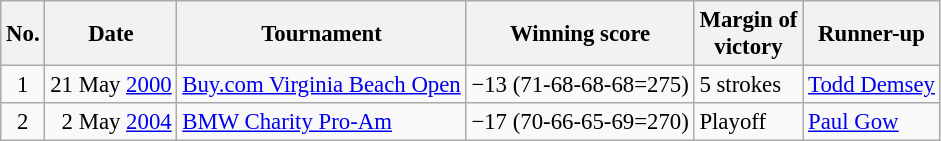<table class="wikitable" style="font-size:95%;">
<tr>
<th>No.</th>
<th>Date</th>
<th>Tournament</th>
<th>Winning score</th>
<th>Margin of<br>victory</th>
<th>Runner-up</th>
</tr>
<tr>
<td align=center>1</td>
<td align=right>21 May <a href='#'>2000</a></td>
<td><a href='#'>Buy.com Virginia Beach Open</a></td>
<td>−13 (71-68-68-68=275)</td>
<td>5 strokes</td>
<td> <a href='#'>Todd Demsey</a></td>
</tr>
<tr>
<td align=center>2</td>
<td align=right>2 May <a href='#'>2004</a></td>
<td><a href='#'>BMW Charity Pro-Am</a></td>
<td>−17 (70-66-65-69=270)</td>
<td>Playoff</td>
<td> <a href='#'>Paul Gow</a></td>
</tr>
</table>
